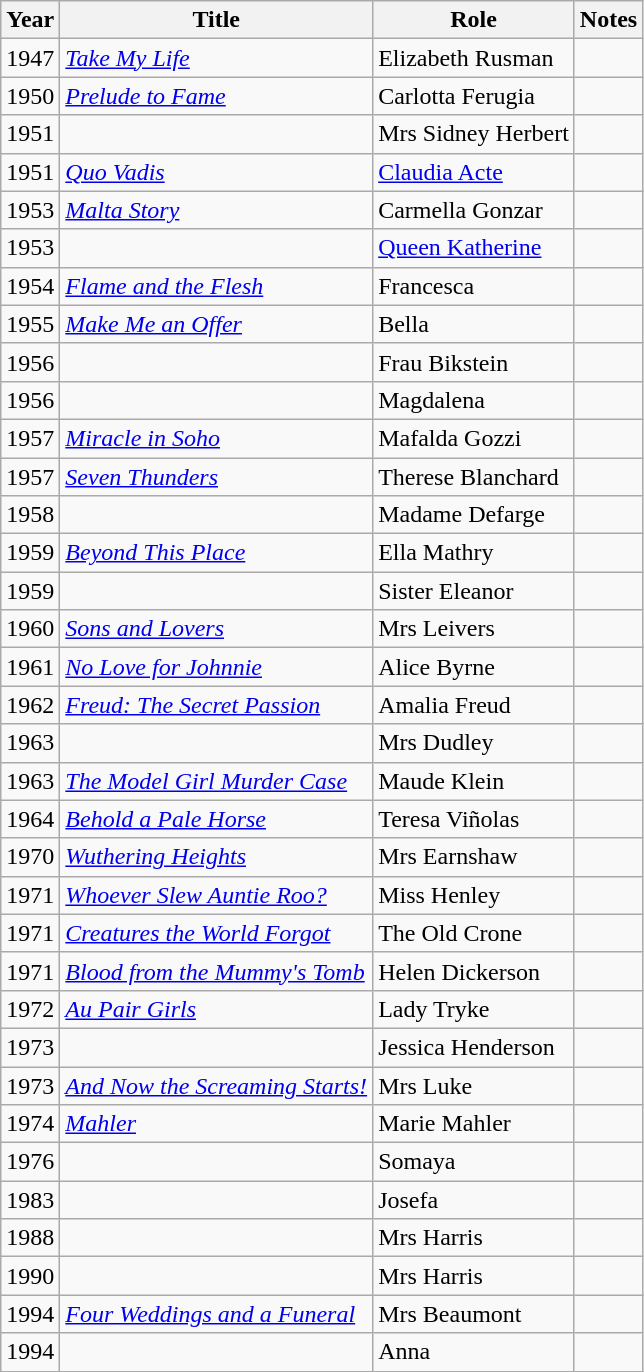<table class="wikitable sortable">
<tr>
<th>Year</th>
<th>Title</th>
<th>Role</th>
<th class="unsortable">Notes</th>
</tr>
<tr>
<td>1947</td>
<td><em><a href='#'>Take My Life</a></em></td>
<td>Elizabeth Rusman</td>
<td></td>
</tr>
<tr>
<td>1950</td>
<td><em><a href='#'>Prelude to Fame</a></em></td>
<td>Carlotta Ferugia</td>
<td></td>
</tr>
<tr>
<td>1951</td>
<td><em></em></td>
<td>Mrs Sidney Herbert</td>
<td></td>
</tr>
<tr>
<td>1951</td>
<td><em><a href='#'>Quo Vadis</a></em></td>
<td><a href='#'>Claudia Acte</a></td>
<td></td>
</tr>
<tr>
<td>1953</td>
<td><em><a href='#'>Malta Story</a></em></td>
<td>Carmella Gonzar</td>
<td></td>
</tr>
<tr>
<td>1953</td>
<td><em></em></td>
<td><a href='#'>Queen Katherine</a></td>
<td></td>
</tr>
<tr>
<td>1954</td>
<td><em><a href='#'>Flame and the Flesh</a></em></td>
<td>Francesca</td>
<td></td>
</tr>
<tr>
<td>1955</td>
<td><em><a href='#'>Make Me an Offer</a></em></td>
<td>Bella</td>
<td></td>
</tr>
<tr>
<td>1956</td>
<td><em></em></td>
<td>Frau Bikstein</td>
<td></td>
</tr>
<tr>
<td>1956</td>
<td><em></em></td>
<td>Magdalena</td>
<td></td>
</tr>
<tr>
<td>1957</td>
<td><em><a href='#'>Miracle in Soho</a></em></td>
<td>Mafalda Gozzi</td>
<td></td>
</tr>
<tr>
<td>1957</td>
<td><em><a href='#'>Seven Thunders</a></em></td>
<td>Therese Blanchard</td>
<td></td>
</tr>
<tr>
<td>1958</td>
<td><em></em></td>
<td>Madame Defarge</td>
<td></td>
</tr>
<tr>
<td>1959</td>
<td><em><a href='#'>Beyond This Place</a></em></td>
<td>Ella Mathry</td>
<td></td>
</tr>
<tr>
<td>1959</td>
<td><em></em></td>
<td>Sister Eleanor</td>
<td></td>
</tr>
<tr>
<td>1960</td>
<td><em><a href='#'>Sons and Lovers</a></em></td>
<td>Mrs Leivers</td>
<td></td>
</tr>
<tr>
<td>1961</td>
<td><em><a href='#'>No Love for Johnnie</a></em></td>
<td>Alice Byrne</td>
<td></td>
</tr>
<tr>
<td>1962</td>
<td><em><a href='#'>Freud: The Secret Passion</a></em></td>
<td>Amalia Freud</td>
<td></td>
</tr>
<tr>
<td>1963</td>
<td><em></em></td>
<td>Mrs Dudley</td>
<td></td>
</tr>
<tr>
<td>1963</td>
<td><em><a href='#'>The Model Girl Murder Case</a></em></td>
<td>Maude Klein</td>
<td></td>
</tr>
<tr>
<td>1964</td>
<td><em><a href='#'>Behold a Pale Horse</a></em></td>
<td>Teresa Viñolas</td>
<td></td>
</tr>
<tr>
<td>1970</td>
<td><em><a href='#'>Wuthering Heights</a></em></td>
<td>Mrs Earnshaw</td>
<td></td>
</tr>
<tr>
<td>1971</td>
<td><em><a href='#'>Whoever Slew Auntie Roo?</a></em></td>
<td>Miss Henley</td>
<td></td>
</tr>
<tr>
<td>1971</td>
<td><em><a href='#'>Creatures the World Forgot</a></em></td>
<td>The Old Crone</td>
<td></td>
</tr>
<tr>
<td>1971</td>
<td><em><a href='#'>Blood from the Mummy's Tomb</a></em></td>
<td>Helen Dickerson</td>
<td></td>
</tr>
<tr>
<td>1972</td>
<td><em><a href='#'>Au Pair Girls</a></em></td>
<td>Lady Tryke</td>
<td></td>
</tr>
<tr>
<td>1973</td>
<td><em></em></td>
<td>Jessica Henderson</td>
<td></td>
</tr>
<tr>
<td>1973</td>
<td><em><a href='#'>And Now the Screaming Starts!</a></em></td>
<td>Mrs Luke</td>
<td></td>
</tr>
<tr>
<td>1974</td>
<td><em><a href='#'>Mahler</a></em></td>
<td>Marie Mahler</td>
<td></td>
</tr>
<tr>
<td>1976</td>
<td><em></em></td>
<td>Somaya</td>
<td></td>
</tr>
<tr>
<td>1983</td>
<td><em></em></td>
<td>Josefa</td>
<td></td>
</tr>
<tr>
<td>1988</td>
<td><em></em></td>
<td>Mrs Harris</td>
<td></td>
</tr>
<tr>
<td>1990</td>
<td><em></em></td>
<td>Mrs Harris</td>
<td></td>
</tr>
<tr>
<td>1994</td>
<td><em><a href='#'>Four Weddings and a Funeral</a></em></td>
<td>Mrs Beaumont</td>
<td></td>
</tr>
<tr>
<td>1994</td>
<td><em></em></td>
<td>Anna</td>
<td></td>
</tr>
</table>
